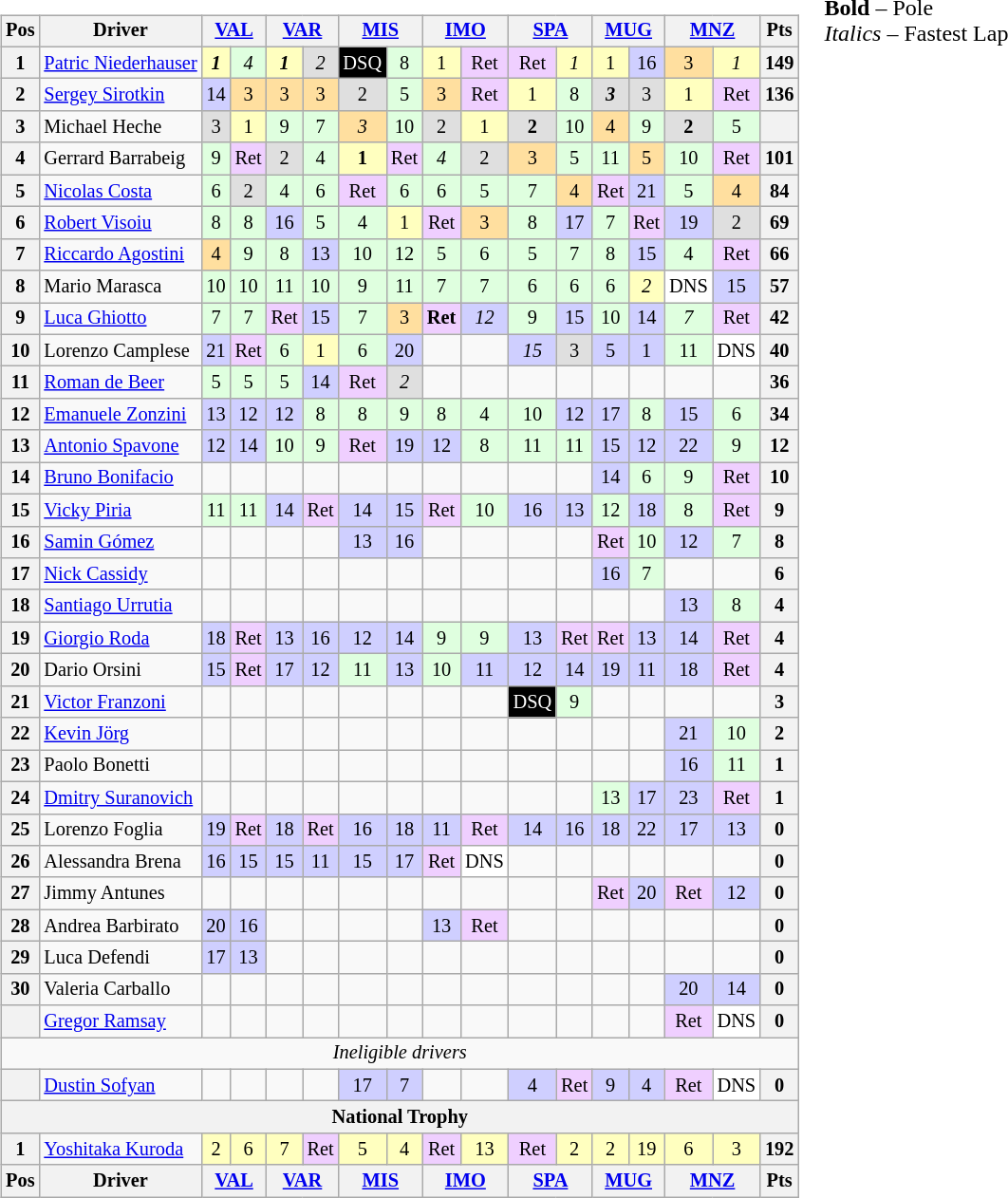<table>
<tr>
<td><br><table class="wikitable" style="font-size: 85%; text-align:center">
<tr valign="top">
<th valign="middle">Pos</th>
<th valign="middle">Driver</th>
<th colspan=2><a href='#'>VAL</a><br></th>
<th colspan=2><a href='#'>VAR</a><br></th>
<th colspan=2><a href='#'>MIS</a><br></th>
<th colspan=2><a href='#'>IMO</a><br></th>
<th colspan=2><a href='#'>SPA</a><br></th>
<th colspan=2><a href='#'>MUG</a><br></th>
<th colspan=2><a href='#'>MNZ</a><br></th>
<th valign="middle">Pts</th>
</tr>
<tr>
<th>1</th>
<td align=left> <a href='#'>Patric Niederhauser</a></td>
<td style="background:#ffffbf;"><strong><em>1</em></strong></td>
<td style="background:#dfffdf;"><em>4</em></td>
<td style="background:#ffffbf;"><strong><em>1</em></strong></td>
<td style="background:#dfdfdf;"><em>2</em></td>
<td style="background:black; color:white;">DSQ</td>
<td style="background:#dfffdf;">8</td>
<td style="background:#ffffbf;">1</td>
<td style="background:#efcfff;">Ret</td>
<td style="background:#efcfff;">Ret</td>
<td style="background:#ffffbf;"><em>1</em></td>
<td style="background:#ffffbf;">1</td>
<td style="background:#cfcfff;">16</td>
<td style="background:#ffdf9f;">3</td>
<td style="background:#ffffbf;"><em>1</em></td>
<th>149</th>
</tr>
<tr>
<th>2</th>
<td align=left> <a href='#'>Sergey Sirotkin</a></td>
<td style="background:#cfcfff;">14</td>
<td style="background:#ffdf9f;">3</td>
<td style="background:#ffdf9f;">3</td>
<td style="background:#ffdf9f;">3</td>
<td style="background:#dfdfdf;">2</td>
<td style="background:#dfffdf;">5</td>
<td style="background:#ffdf9f;">3</td>
<td style="background:#efcfff;">Ret</td>
<td style="background:#ffffbf;">1</td>
<td style="background:#dfffdf;">8</td>
<td style="background:#dfdfdf;"><strong><em>3</em></strong></td>
<td style="background:#dfdfdf;">3</td>
<td style="background:#ffffbf;">1</td>
<td style="background:#efcfff;">Ret</td>
<th>136</th>
</tr>
<tr>
<th>3</th>
<td align=left> Michael Heche</td>
<td style="background:#dfdfdf;">3</td>
<td style="background:#ffffbf;">1</td>
<td style="background:#dfffdf;">9</td>
<td style="background:#dfffdf;">7</td>
<td style="background:#ffdf9f;"><em>3</em></td>
<td style="background:#dfffdf;">10</td>
<td style="background:#dfdfdf;">2</td>
<td style="background:#ffffbf;">1</td>
<td style="background:#dfdfdf;"><strong>2</strong></td>
<td style="background:#dfffdf;">10</td>
<td style="background:#ffdf9f;">4</td>
<td style="background:#dfffdf;">9</td>
<td style="background:#dfdfdf;"><strong>2</strong></td>
<td style="background:#dfffdf;">5</td>
<th></th>
</tr>
<tr>
<th>4</th>
<td align=left> Gerrard Barrabeig</td>
<td style="background:#dfffdf;">9</td>
<td style="background:#efcfff;">Ret</td>
<td style="background:#dfdfdf;">2</td>
<td style="background:#dfffdf;">4</td>
<td style="background:#ffffbf;"><strong>1</strong></td>
<td style="background:#efcfff;">Ret</td>
<td style="background:#dfffdf;"><em>4</em></td>
<td style="background:#dfdfdf;">2</td>
<td style="background:#ffdf9f;">3</td>
<td style="background:#dfffdf;">5</td>
<td style="background:#dfffdf;">11</td>
<td style="background:#ffdf9f;">5</td>
<td style="background:#dfffdf;">10</td>
<td style="background:#efcfff;">Ret</td>
<th>101</th>
</tr>
<tr>
<th>5</th>
<td align=left> <a href='#'>Nicolas Costa</a></td>
<td style="background:#dfffdf;">6</td>
<td style="background:#dfdfdf;">2</td>
<td style="background:#dfffdf;">4</td>
<td style="background:#dfffdf;">6</td>
<td style="background:#efcfff;">Ret</td>
<td style="background:#dfffdf;">6</td>
<td style="background:#dfffdf;">6</td>
<td style="background:#dfffdf;">5</td>
<td style="background:#dfffdf;">7</td>
<td style="background:#ffdf9f;">4</td>
<td style="background:#efcfff;">Ret</td>
<td style="background:#cfcfff;">21</td>
<td style="background:#dfffdf;">5</td>
<td style="background:#ffdf9f;">4</td>
<th>84</th>
</tr>
<tr>
<th>6</th>
<td align=left> <a href='#'>Robert Visoiu</a></td>
<td style="background:#dfffdf;">8</td>
<td style="background:#dfffdf;">8</td>
<td style="background:#cfcfff;">16</td>
<td style="background:#dfffdf;">5</td>
<td style="background:#dfffdf;">4</td>
<td style="background:#ffffbf;">1</td>
<td style="background:#efcfff;">Ret</td>
<td style="background:#ffdf9f;">3</td>
<td style="background:#dfffdf;">8</td>
<td style="background:#cfcfff;">17</td>
<td style="background:#dfffdf;">7</td>
<td style="background:#efcfff;">Ret</td>
<td style="background:#cfcfff;">19</td>
<td style="background:#dfdfdf;">2</td>
<th>69</th>
</tr>
<tr>
<th>7</th>
<td align=left> <a href='#'>Riccardo Agostini</a></td>
<td style="background:#ffdf9f;">4</td>
<td style="background:#dfffdf;">9</td>
<td style="background:#dfffdf;">8</td>
<td style="background:#cfcfff;">13</td>
<td style="background:#dfffdf;">10</td>
<td style="background:#dfffdf;">12</td>
<td style="background:#dfffdf;">5</td>
<td style="background:#dfffdf;">6</td>
<td style="background:#dfffdf;">5</td>
<td style="background:#dfffdf;">7</td>
<td style="background:#dfffdf;">8</td>
<td style="background:#cfcfff;">15</td>
<td style="background:#dfffdf;">4</td>
<td style="background:#efcfff;">Ret</td>
<th>66</th>
</tr>
<tr>
<th>8</th>
<td align=left> Mario Marasca</td>
<td style="background:#dfffdf;">10</td>
<td style="background:#dfffdf;">10</td>
<td style="background:#dfffdf;">11</td>
<td style="background:#dfffdf;">10</td>
<td style="background:#dfffdf;">9</td>
<td style="background:#dfffdf;">11</td>
<td style="background:#dfffdf;">7</td>
<td style="background:#dfffdf;">7</td>
<td style="background:#dfffdf;">6</td>
<td style="background:#dfffdf;">6</td>
<td style="background:#dfffdf;">6</td>
<td style="background:#ffffbf;"><em>2</em></td>
<td style="background:#ffffff;">DNS</td>
<td style="background:#cfcfff;">15</td>
<th>57</th>
</tr>
<tr>
<th>9</th>
<td align=left> <a href='#'>Luca Ghiotto</a></td>
<td style="background:#dfffdf;">7</td>
<td style="background:#dfffdf;">7</td>
<td style="background:#efcfff;">Ret</td>
<td style="background:#cfcfff;">15</td>
<td style="background:#dfffdf;">7</td>
<td style="background:#ffdf9f;">3</td>
<td style="background:#efcfff;"><strong>Ret</strong></td>
<td style="background:#cfcfff;"><em>12</em></td>
<td style="background:#dfffdf;">9</td>
<td style="background:#cfcfff;">15</td>
<td style="background:#dfffdf;">10</td>
<td style="background:#cfcfff;">14</td>
<td style="background:#dfffdf;"><em>7</em></td>
<td style="background:#efcfff;">Ret</td>
<th>42</th>
</tr>
<tr>
<th>10</th>
<td align=left nowrap> Lorenzo Camplese</td>
<td style="background:#cfcfff;">21</td>
<td style="background:#efcfff;">Ret</td>
<td style="background:#dfffdf;">6</td>
<td style="background:#ffffbf;">1</td>
<td style="background:#dfffdf;">6</td>
<td style="background:#cfcfff;">20</td>
<td></td>
<td></td>
<td style="background:#cfcfff;"><em>15</em></td>
<td style="background:#dfdfdf;">3</td>
<td style="background:#cfcfff;">5</td>
<td style="background:#cfcfff;">1</td>
<td style="background:#dfffdf;">11</td>
<td style="background:#ffffff;">DNS</td>
<th>40</th>
</tr>
<tr>
<th>11</th>
<td align=left> <a href='#'>Roman de Beer</a></td>
<td style="background:#dfffdf;">5</td>
<td style="background:#dfffdf;">5</td>
<td style="background:#dfffdf;">5</td>
<td style="background:#cfcfff;">14</td>
<td style="background:#efcfff;">Ret</td>
<td style="background:#dfdfdf;"><em>2</em></td>
<td></td>
<td></td>
<td></td>
<td></td>
<td></td>
<td></td>
<td></td>
<td></td>
<th>36</th>
</tr>
<tr>
<th>12</th>
<td align=left> <a href='#'>Emanuele Zonzini</a></td>
<td style="background:#cfcfff;">13</td>
<td style="background:#cfcfff;">12</td>
<td style="background:#cfcfff;">12</td>
<td style="background:#dfffdf;">8</td>
<td style="background:#dfffdf;">8</td>
<td style="background:#dfffdf;">9</td>
<td style="background:#dfffdf;">8</td>
<td style="background:#dfffdf;">4</td>
<td style="background:#dfffdf;">10</td>
<td style="background:#cfcfff;">12</td>
<td style="background:#cfcfff;">17</td>
<td style="background:#dfffdf;">8</td>
<td style="background:#cfcfff;">15</td>
<td style="background:#dfffdf;">6</td>
<th>34</th>
</tr>
<tr>
<th>13</th>
<td align=left> <a href='#'>Antonio Spavone</a></td>
<td style="background:#cfcfff;">12</td>
<td style="background:#cfcfff;">14</td>
<td style="background:#dfffdf;">10</td>
<td style="background:#dfffdf;">9</td>
<td style="background:#efcfff;">Ret</td>
<td style="background:#cfcfff;">19</td>
<td style="background:#cfcfff;">12</td>
<td style="background:#dfffdf;">8</td>
<td style="background:#dfffdf;">11</td>
<td style="background:#dfffdf;">11</td>
<td style="background:#cfcfff;">15</td>
<td style="background:#cfcfff;">12</td>
<td style="background:#cfcfff;">22</td>
<td style="background:#dfffdf;">9</td>
<th>12</th>
</tr>
<tr>
<th>14</th>
<td align=left> <a href='#'>Bruno Bonifacio</a></td>
<td></td>
<td></td>
<td></td>
<td></td>
<td></td>
<td></td>
<td></td>
<td></td>
<td></td>
<td></td>
<td style="background:#cfcfff;">14</td>
<td style="background:#dfffdf;">6</td>
<td style="background:#dfffdf;">9</td>
<td style="background:#efcfff;">Ret</td>
<th>10</th>
</tr>
<tr>
<th>15</th>
<td align=left> <a href='#'>Vicky Piria</a></td>
<td style="background:#dfffdf;">11</td>
<td style="background:#dfffdf;">11</td>
<td style="background:#cfcfff;">14</td>
<td style="background:#efcfff;">Ret</td>
<td style="background:#cfcfff;">14</td>
<td style="background:#cfcfff;">15</td>
<td style="background:#efcfff;">Ret</td>
<td style="background:#dfffdf;">10</td>
<td style="background:#cfcfff;">16</td>
<td style="background:#cfcfff;">13</td>
<td style="background:#dfffdf;">12</td>
<td style="background:#cfcfff;">18</td>
<td style="background:#dfffdf;">8</td>
<td style="background:#efcfff;">Ret</td>
<th>9</th>
</tr>
<tr>
<th>16</th>
<td align=left> <a href='#'>Samin Gómez</a></td>
<td></td>
<td></td>
<td></td>
<td></td>
<td style="background:#cfcfff;">13</td>
<td style="background:#cfcfff;">16</td>
<td></td>
<td></td>
<td></td>
<td></td>
<td style="background:#efcfff;">Ret</td>
<td style="background:#dfffdf;">10</td>
<td style="background:#cfcfff;">12</td>
<td style="background:#dfffdf;">7</td>
<th>8</th>
</tr>
<tr>
<th>17</th>
<td align=left> <a href='#'>Nick Cassidy</a></td>
<td></td>
<td></td>
<td></td>
<td></td>
<td></td>
<td></td>
<td></td>
<td></td>
<td></td>
<td></td>
<td style="background:#cfcfff;">16</td>
<td style="background:#dfffdf;">7</td>
<td></td>
<td></td>
<th>6</th>
</tr>
<tr>
<th>18</th>
<td align=left> <a href='#'>Santiago Urrutia</a></td>
<td></td>
<td></td>
<td></td>
<td></td>
<td></td>
<td></td>
<td></td>
<td></td>
<td></td>
<td></td>
<td></td>
<td></td>
<td style="background:#cfcfff;">13</td>
<td style="background:#dfffdf;">8</td>
<th>4</th>
</tr>
<tr>
<th>19</th>
<td align=left> <a href='#'>Giorgio Roda</a></td>
<td style="background:#cfcfff;">18</td>
<td style="background:#efcfff;">Ret</td>
<td style="background:#cfcfff;">13</td>
<td style="background:#cfcfff;">16</td>
<td style="background:#cfcfff;">12</td>
<td style="background:#cfcfff;">14</td>
<td style="background:#dfffdf;">9</td>
<td style="background:#dfffdf;">9</td>
<td style="background:#cfcfff;">13</td>
<td style="background:#efcfff;">Ret</td>
<td style="background:#efcfff;">Ret</td>
<td style="background:#cfcfff;">13</td>
<td style="background:#cfcfff;">14</td>
<td style="background:#efcfff;">Ret</td>
<th>4</th>
</tr>
<tr>
<th>20</th>
<td align=left> Dario Orsini</td>
<td style="background:#cfcfff;">15</td>
<td style="background:#efcfff;">Ret</td>
<td style="background:#cfcfff;">17</td>
<td style="background:#cfcfff;">12</td>
<td style="background:#dfffdf;">11</td>
<td style="background:#cfcfff;">13</td>
<td style="background:#dfffdf;">10</td>
<td style="background:#cfcfff;">11</td>
<td style="background:#cfcfff;">12</td>
<td style="background:#cfcfff;">14</td>
<td style="background:#cfcfff;">19</td>
<td style="background:#cfcfff;">11</td>
<td style="background:#cfcfff;">18</td>
<td style="background:#efcfff;">Ret</td>
<th>4</th>
</tr>
<tr>
<th>21</th>
<td align=left> <a href='#'>Victor Franzoni</a></td>
<td></td>
<td></td>
<td></td>
<td></td>
<td></td>
<td></td>
<td></td>
<td></td>
<td style="background:black; color:white;">DSQ</td>
<td style="background:#dfffdf;">9</td>
<td></td>
<td></td>
<td></td>
<td></td>
<th>3</th>
</tr>
<tr>
<th>22</th>
<td align=left> <a href='#'>Kevin Jörg</a></td>
<td></td>
<td></td>
<td></td>
<td></td>
<td></td>
<td></td>
<td></td>
<td></td>
<td></td>
<td></td>
<td></td>
<td></td>
<td style="background:#cfcfff;">21</td>
<td style="background:#dfffdf;">10</td>
<th>2</th>
</tr>
<tr>
<th>23</th>
<td align=left> Paolo Bonetti</td>
<td></td>
<td></td>
<td></td>
<td></td>
<td></td>
<td></td>
<td></td>
<td></td>
<td></td>
<td></td>
<td></td>
<td></td>
<td style="background:#cfcfff;">16</td>
<td style="background:#dfffdf;">11</td>
<th>1</th>
</tr>
<tr>
<th>24</th>
<td align=left> <a href='#'>Dmitry Suranovich</a></td>
<td></td>
<td></td>
<td></td>
<td></td>
<td></td>
<td></td>
<td></td>
<td></td>
<td></td>
<td></td>
<td style="background:#dfffdf;">13</td>
<td style="background:#cfcfff;">17</td>
<td style="background:#cfcfff;">23</td>
<td style="background:#efcfff;">Ret</td>
<th>1</th>
</tr>
<tr>
<th>25</th>
<td align=left> Lorenzo Foglia</td>
<td style="background:#cfcfff;">19</td>
<td style="background:#efcfff;">Ret</td>
<td style="background:#cfcfff;">18</td>
<td style="background:#efcfff;">Ret</td>
<td style="background:#cfcfff;">16</td>
<td style="background:#cfcfff;">18</td>
<td style="background:#cfcfff;">11</td>
<td style="background:#efcfff;">Ret</td>
<td style="background:#cfcfff;">14</td>
<td style="background:#cfcfff;">16</td>
<td style="background:#cfcfff;">18</td>
<td style="background:#cfcfff;">22</td>
<td style="background:#cfcfff;">17</td>
<td style="background:#cfcfff;">13</td>
<th>0</th>
</tr>
<tr>
<th>26</th>
<td align=left> Alessandra Brena</td>
<td style="background:#cfcfff;">16</td>
<td style="background:#cfcfff;">15</td>
<td style="background:#cfcfff;">15</td>
<td style="background:#cfcfff;">11</td>
<td style="background:#cfcfff;">15</td>
<td style="background:#cfcfff;">17</td>
<td style="background:#efcfff;">Ret</td>
<td style="background:#ffffff;">DNS</td>
<td></td>
<td></td>
<td></td>
<td></td>
<td></td>
<td></td>
<th>0</th>
</tr>
<tr>
<th>27</th>
<td align=left> Jimmy Antunes</td>
<td></td>
<td></td>
<td></td>
<td></td>
<td></td>
<td></td>
<td></td>
<td></td>
<td></td>
<td></td>
<td style="background:#efcfff;">Ret</td>
<td style="background:#cfcfff;">20</td>
<td style="background:#efcfff;">Ret</td>
<td style="background:#cfcfff;">12</td>
<th>0</th>
</tr>
<tr>
<th>28</th>
<td align=left> Andrea Barbirato</td>
<td style="background:#cfcfff;">20</td>
<td style="background:#cfcfff;">16</td>
<td></td>
<td></td>
<td></td>
<td></td>
<td style="background:#cfcfff;">13</td>
<td style="background:#efcfff;">Ret</td>
<td></td>
<td></td>
<td></td>
<td></td>
<td></td>
<td></td>
<th>0</th>
</tr>
<tr>
<th>29</th>
<td align=left> Luca Defendi</td>
<td style="background:#cfcfff;">17</td>
<td style="background:#cfcfff;">13</td>
<td></td>
<td></td>
<td></td>
<td></td>
<td></td>
<td></td>
<td></td>
<td></td>
<td></td>
<td></td>
<td></td>
<td></td>
<th>0</th>
</tr>
<tr>
<th>30</th>
<td align=left> Valeria Carballo</td>
<td></td>
<td></td>
<td></td>
<td></td>
<td></td>
<td></td>
<td></td>
<td></td>
<td></td>
<td></td>
<td></td>
<td></td>
<td style="background:#cfcfff;">20</td>
<td style="background:#cfcfff;">14</td>
<th>0</th>
</tr>
<tr>
<th></th>
<td align=left> <a href='#'>Gregor Ramsay</a></td>
<td></td>
<td></td>
<td></td>
<td></td>
<td></td>
<td></td>
<td></td>
<td></td>
<td></td>
<td></td>
<td></td>
<td></td>
<td style="background:#efcfff;">Ret</td>
<td style="background:#ffffff;">DNS</td>
<th>0</th>
</tr>
<tr>
<td colspan=17 align=center><em>Ineligible drivers</em></td>
</tr>
<tr>
<th></th>
<td align=left> <a href='#'>Dustin Sofyan</a></td>
<td></td>
<td></td>
<td></td>
<td></td>
<td style="background:#cfcfff;">17</td>
<td style="background:#cfcfff;">7</td>
<td></td>
<td></td>
<td style="background:#cfcfff;">4</td>
<td style="background:#efcfff;">Ret</td>
<td style="background:#cfcfff;">9</td>
<td style="background:#cfcfff;">4</td>
<td style="background:#efcfff;">Ret</td>
<td style="background:#ffffff;">DNS</td>
<th>0</th>
</tr>
<tr>
<th colspan=17>National Trophy</th>
</tr>
<tr>
<th>1</th>
<td align=left> <a href='#'>Yoshitaka Kuroda</a></td>
<td style="background:#ffffbf;">2</td>
<td style="background:#ffffbf;">6</td>
<td style="background:#ffffbf;">7</td>
<td style="background:#efcfff;">Ret</td>
<td style="background:#ffffbf;">5</td>
<td style="background:#ffffbf;">4</td>
<td style="background:#efcfff;">Ret</td>
<td style="background:#ffffbf;">13</td>
<td style="background:#efcfff;">Ret</td>
<td style="background:#ffffbf;">2</td>
<td style="background:#ffffbf;">2</td>
<td style="background:#ffffbf;">19</td>
<td style="background:#ffffbf;">6</td>
<td style="background:#ffffbf;">3</td>
<th>192</th>
</tr>
<tr valign="top">
<th valign="middle">Pos</th>
<th valign="middle">Driver</th>
<th colspan=2><a href='#'>VAL</a><br></th>
<th colspan=2><a href='#'>VAR</a><br></th>
<th colspan=2><a href='#'>MIS</a><br></th>
<th colspan=2><a href='#'>IMO</a><br></th>
<th colspan=2><a href='#'>SPA</a><br></th>
<th colspan=2><a href='#'>MUG</a><br></th>
<th colspan=2><a href='#'>MNZ</a><br></th>
<th valign="middle">Pts</th>
</tr>
</table>
</td>
<td valign="top"><br>
<span><strong>Bold</strong> – Pole<br>
<em>Italics</em> – Fastest Lap</span></td>
</tr>
</table>
